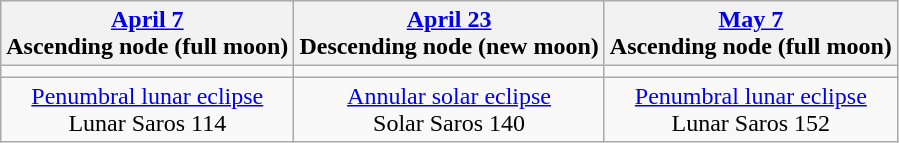<table class="wikitable">
<tr>
<th><a href='#'>April 7</a><br>Ascending node (full moon)<br></th>
<th><a href='#'>April 23</a><br>Descending node (new moon)<br></th>
<th><a href='#'>May 7</a><br>Ascending node (full moon)<br></th>
</tr>
<tr>
<td></td>
<td></td>
<td></td>
</tr>
<tr align=center>
<td><a href='#'>Penumbral lunar eclipse</a><br>Lunar Saros 114</td>
<td><a href='#'>Annular solar eclipse</a><br>Solar Saros 140</td>
<td><a href='#'>Penumbral lunar eclipse</a><br>Lunar Saros 152</td>
</tr>
</table>
